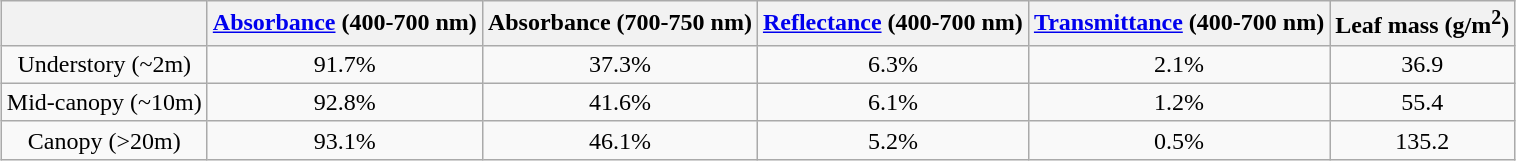<table class="wikitable" style="margin: 1em auto 1em auto; text-align:center">
<tr>
<th></th>
<th><a href='#'>Absorbance</a> (400-700 nm)</th>
<th>Absorbance (700-750 nm)</th>
<th><a href='#'>Reflectance</a> (400-700 nm)</th>
<th><a href='#'>Transmittance</a> (400-700 nm)</th>
<th>Leaf mass (g/m<sup>2</sup>)</th>
</tr>
<tr>
<td>Understory (~2m)</td>
<td>91.7%</td>
<td>37.3%</td>
<td>6.3%</td>
<td>2.1%</td>
<td>36.9</td>
</tr>
<tr>
<td>Mid-canopy (~10m)</td>
<td>92.8%</td>
<td>41.6%</td>
<td>6.1%</td>
<td>1.2%</td>
<td>55.4</td>
</tr>
<tr>
<td>Canopy (>20m)</td>
<td>93.1%</td>
<td>46.1%</td>
<td>5.2%</td>
<td>0.5%</td>
<td>135.2</td>
</tr>
</table>
